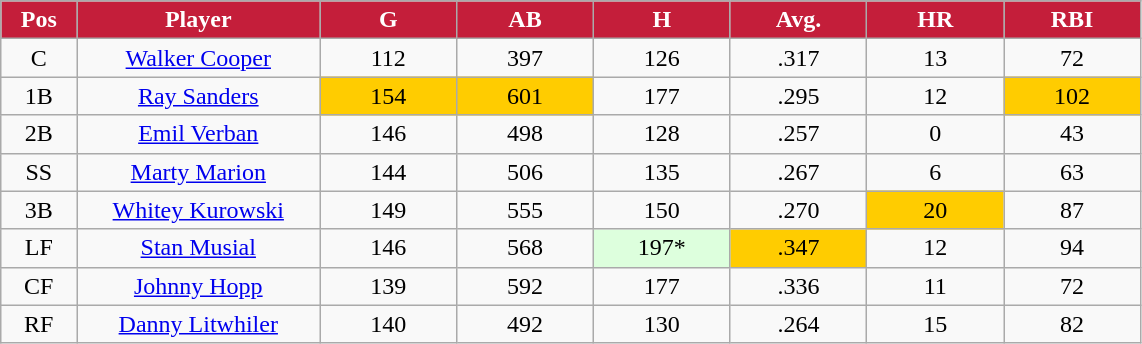<table class="wikitable sortable">
<tr>
<th style="background:#c41e3a;color:white;" width="5%">Pos</th>
<th style="background:#c41e3a;color:white;" width="16%">Player</th>
<th style="background:#c41e3a;color:white;" width="9%">G</th>
<th style="background:#c41e3a;color:white;" width="9%">AB</th>
<th style="background:#c41e3a;color:white;" width="9%">H</th>
<th style="background:#c41e3a;color:white;" width="9%">Avg.</th>
<th style="background:#c41e3a;color:white;" width="9%">HR</th>
<th style="background:#c41e3a;color:white;" width="9%">RBI</th>
</tr>
<tr align="center">
<td>C</td>
<td><a href='#'>Walker Cooper</a></td>
<td>112</td>
<td>397</td>
<td>126</td>
<td>.317</td>
<td>13</td>
<td>72</td>
</tr>
<tr align="center">
<td>1B</td>
<td><a href='#'>Ray Sanders</a></td>
<td bgcolor="#FFCC00">154</td>
<td bgcolor="#FFCC00">601</td>
<td>177</td>
<td>.295</td>
<td>12</td>
<td bgcolor="#FFCC00">102</td>
</tr>
<tr align="center">
<td>2B</td>
<td><a href='#'>Emil Verban</a></td>
<td>146</td>
<td>498</td>
<td>128</td>
<td>.257</td>
<td>0</td>
<td>43</td>
</tr>
<tr align="center">
<td>SS</td>
<td><a href='#'>Marty Marion</a></td>
<td>144</td>
<td>506</td>
<td>135</td>
<td>.267</td>
<td>6</td>
<td>63</td>
</tr>
<tr align="center">
<td>3B</td>
<td><a href='#'>Whitey Kurowski</a></td>
<td>149</td>
<td>555</td>
<td>150</td>
<td>.270</td>
<td bgcolor="#FFCC00">20</td>
<td>87</td>
</tr>
<tr align="center">
<td>LF</td>
<td><a href='#'>Stan Musial</a></td>
<td>146</td>
<td>568</td>
<td bgcolor="#DDFFDD">197*</td>
<td bgcolor="#FFCC00">.347</td>
<td>12</td>
<td>94</td>
</tr>
<tr align="center">
<td>CF</td>
<td><a href='#'>Johnny Hopp</a></td>
<td>139</td>
<td>592</td>
<td>177</td>
<td>.336</td>
<td>11</td>
<td>72</td>
</tr>
<tr align="center">
<td>RF</td>
<td><a href='#'>Danny Litwhiler</a></td>
<td>140</td>
<td>492</td>
<td>130</td>
<td>.264</td>
<td>15</td>
<td>82</td>
</tr>
</table>
